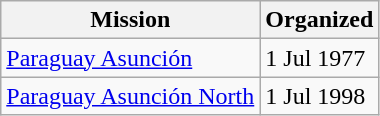<table class="wikitable">
<tr>
<th>Mission</th>
<th>Organized</th>
</tr>
<tr>
<td><a href='#'>Paraguay Asunción</a></td>
<td>1 Jul 1977</td>
</tr>
<tr>
<td><a href='#'>Paraguay Asunción North</a></td>
<td>1 Jul 1998</td>
</tr>
</table>
